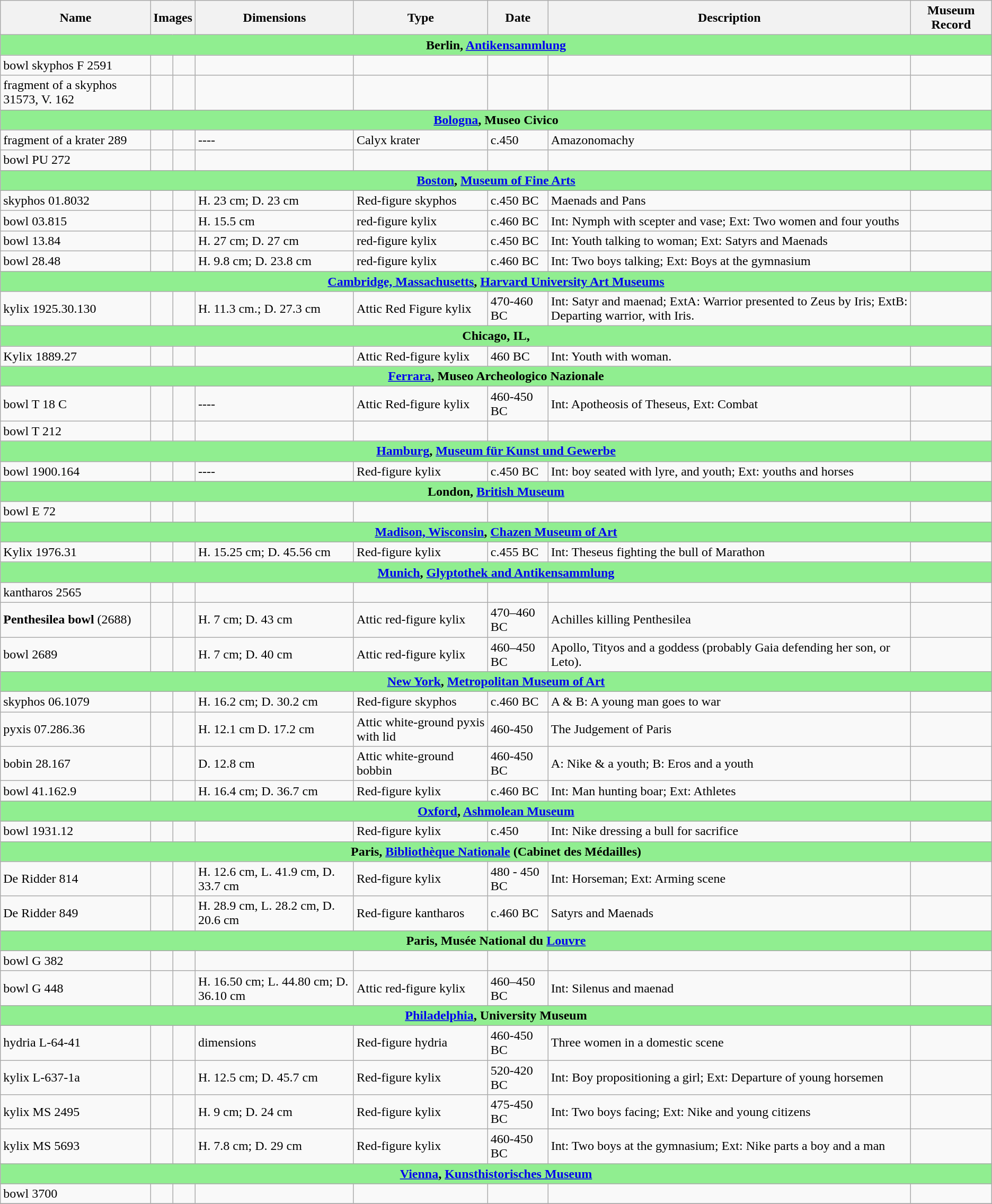<table class="wikitable">
<tr>
<th>Name</th>
<th colspan=2>Images</th>
<th>Dimensions</th>
<th>Type</th>
<th>Date</th>
<th>Description</th>
<th>Museum Record</th>
</tr>
<tr>
<td colspan=8 style="text-align:center;background-color:Lightgreen"><strong>Berlin, <a href='#'>Antikensammlung</a></strong></td>
</tr>
<tr>
<td>bowl skyphos F 2591</td>
<td></td>
<td></td>
<td></td>
<td></td>
<td></td>
<td></td>
<td></td>
</tr>
<tr>
<td>fragment of a skyphos 31573, V. 162</td>
<td></td>
<td></td>
<td></td>
<td></td>
<td></td>
<td></td>
<td></td>
</tr>
<tr>
<td colspan=8 style="text-align:center;background-color:Lightgreen"><strong><a href='#'>Bologna</a>, Museo Civico</strong></td>
</tr>
<tr>
<td>fragment of a krater 289</td>
<td></td>
<td></td>
<td>----</td>
<td>Calyx krater</td>
<td>c.450</td>
<td>Amazonomachy</td>
<td></td>
</tr>
<tr>
<td>bowl PU 272</td>
<td></td>
<td></td>
<td></td>
<td></td>
<td></td>
<td></td>
<td></td>
</tr>
<tr>
<td colspan=8 style="text-align:center;background-color:Lightgreen"><strong><a href='#'>Boston</a>, <a href='#'>Museum of Fine Arts</a></strong></td>
</tr>
<tr>
<td>skyphos 01.8032</td>
<td></td>
<td></td>
<td>H. 23 cm; D. 23 cm</td>
<td>Red-figure skyphos</td>
<td>c.450 BC</td>
<td>Maenads and Pans</td>
<td></td>
</tr>
<tr>
<td>bowl 03.815</td>
<td></td>
<td></td>
<td>H. 15.5 cm</td>
<td>red-figure kylix</td>
<td>c.460 BC</td>
<td>Int: Nymph with scepter and vase; Ext: Two women and four youths</td>
<td></td>
</tr>
<tr>
<td>bowl 13.84</td>
<td></td>
<td></td>
<td>H. 27 cm; D. 27 cm</td>
<td>red-figure kylix</td>
<td>c.450 BC</td>
<td>Int: Youth talking to woman; Ext: Satyrs and Maenads</td>
<td></td>
</tr>
<tr>
<td>bowl 28.48</td>
<td></td>
<td></td>
<td>H. 9.8 cm; D. 23.8 cm</td>
<td>red-figure kylix</td>
<td>c.460 BC</td>
<td>Int: Two boys talking; Ext: Boys at the gymnasium</td>
<td></td>
</tr>
<tr>
<td colspan=8 style="text-align:center;background-color:Lightgreen"><strong><a href='#'>Cambridge, Massachusetts</a>, <a href='#'>Harvard University Art Museums</a></strong></td>
</tr>
<tr>
<td>kylix 1925.30.130</td>
<td></td>
<td></td>
<td>H. 11.3 cm.; D. 27.3 cm</td>
<td>Attic Red Figure kylix</td>
<td>470-460 BC</td>
<td>Int: Satyr and maenad; ExtA: Warrior presented to Zeus by Iris; ExtB: Departing warrior, with Iris.</td>
<td></td>
</tr>
<tr>
<td colspan=8 style="text-align:center;background-color:Lightgreen"><strong>Chicago, IL, </strong></td>
</tr>
<tr>
<td>Kylix 1889.27</td>
<td></td>
<td></td>
<td></td>
<td>Attic Red-figure kylix</td>
<td>460 BC</td>
<td>Int: Youth with woman.</td>
<td></td>
</tr>
<tr>
<td colspan=8 style="text-align:center;background-color:Lightgreen"><strong><a href='#'>Ferrara</a>, Museo Archeologico Nazionale</strong></td>
</tr>
<tr>
<td>bowl T 18 C</td>
<td></td>
<td></td>
<td>----</td>
<td>Attic Red-figure kylix</td>
<td>460-450 BC</td>
<td>Int: Apotheosis of Theseus, Ext: Combat</td>
<td></td>
</tr>
<tr>
<td>bowl T 212</td>
<td></td>
<td></td>
<td></td>
<td></td>
<td></td>
<td></td>
<td></td>
</tr>
<tr>
<td colspan=8 style="text-align:center;background-color:Lightgreen"><strong><a href='#'>Hamburg</a>, <a href='#'>Museum für Kunst und Gewerbe</a></strong></td>
</tr>
<tr>
<td>bowl 1900.164</td>
<td></td>
<td></td>
<td>----</td>
<td>Red-figure kylix</td>
<td>c.450 BC</td>
<td>Int: boy seated with lyre, and youth; Ext: youths and horses</td>
<td></td>
</tr>
<tr>
<td colspan=8 style="text-align:center;background-color:Lightgreen"><strong>London, <a href='#'>British Museum</a></strong></td>
</tr>
<tr>
<td>bowl E 72</td>
<td></td>
<td></td>
<td></td>
<td></td>
<td></td>
<td></td>
<td></td>
</tr>
<tr>
<td colspan=8 style="text-align:center;background-color:Lightgreen"><strong><a href='#'>Madison, Wisconsin</a>, <a href='#'>Chazen Museum of Art</a></strong></td>
</tr>
<tr>
<td>Kylix 1976.31</td>
<td></td>
<td></td>
<td>H. 15.25 cm; D. 45.56 cm</td>
<td>Red-figure kylix</td>
<td>c.455 BC</td>
<td>Int: Theseus fighting the bull of Marathon</td>
<td></td>
</tr>
<tr>
<td colspan=8 style="text-align:center;background-color:Lightgreen"><strong><a href='#'>Munich</a>, <a href='#'>Glyptothek and Antikensammlung</a></strong></td>
</tr>
<tr>
<td>kantharos 2565</td>
<td></td>
<td></td>
<td></td>
<td></td>
<td></td>
<td></td>
<td></td>
</tr>
<tr>
<td><strong>Penthesilea bowl</strong> (2688)</td>
<td></td>
<td></td>
<td>H. 7 cm; D. 43 cm</td>
<td>Attic red-figure kylix</td>
<td>470–460 BC</td>
<td>Achilles killing Penthesilea</td>
<td></td>
</tr>
<tr>
<td>bowl 2689</td>
<td></td>
<td></td>
<td>H. 7 cm; D. 40 cm</td>
<td>Attic red-figure kylix</td>
<td>460–450 BC</td>
<td>Apollo, Tityos and a goddess (probably Gaia defending her son, or Leto).</td>
<td></td>
</tr>
<tr>
<td colspan=8 style="text-align:center;background-color:Lightgreen"><strong><a href='#'>New York</a>, <a href='#'>Metropolitan Museum of Art</a></strong></td>
</tr>
<tr>
<td>skyphos 06.1079</td>
<td></td>
<td></td>
<td>H. 16.2 cm; D. 30.2 cm</td>
<td>Red-figure skyphos</td>
<td>c.460 BC</td>
<td>A & B: A young man goes to war</td>
<td></td>
</tr>
<tr>
<td>pyxis 07.286.36</td>
<td></td>
<td></td>
<td>H. 12.1 cm D. 17.2 cm</td>
<td>Attic white-ground pyxis with lid</td>
<td>460-450</td>
<td>The Judgement of Paris</td>
<td></td>
</tr>
<tr>
<td>bobin 28.167</td>
<td></td>
<td></td>
<td>D. 12.8 cm</td>
<td>Attic white-ground bobbin</td>
<td>460-450 BC</td>
<td>A: Nike & a youth; B: Eros and a youth</td>
<td></td>
</tr>
<tr>
<td>bowl 41.162.9</td>
<td></td>
<td></td>
<td>H. 16.4 cm; D. 36.7 cm</td>
<td>Red-figure kylix</td>
<td>c.460 BC</td>
<td>Int: Man hunting boar; Ext: Athletes</td>
<td></td>
</tr>
<tr>
<td colspan=8 style="text-align:center;background-color:Lightgreen"><strong><a href='#'>Oxford</a>, <a href='#'>Ashmolean Museum</a></strong></td>
</tr>
<tr>
<td>bowl 1931.12</td>
<td></td>
<td></td>
<td></td>
<td>Red-figure kylix</td>
<td>c.450</td>
<td>Int: Nike dressing a bull for sacrifice</td>
<td></td>
</tr>
<tr>
<td colspan=8 style="text-align:center;background-color:Lightgreen"><strong>Paris, <a href='#'>Bibliothèque Nationale</a> (Cabinet des Médailles)</strong></td>
</tr>
<tr>
<td>De Ridder 814</td>
<td></td>
<td></td>
<td>H. 12.6 cm, L. 41.9 cm, D. 33.7 cm</td>
<td>Red-figure kylix</td>
<td>480 - 450 BC</td>
<td>Int: Horseman; Ext: Arming scene</td>
<td></td>
</tr>
<tr>
<td>De Ridder 849</td>
<td></td>
<td></td>
<td>H. 28.9 cm, L. 28.2 cm, D. 20.6 cm</td>
<td>Red-figure kantharos</td>
<td>c.460 BC</td>
<td>Satyrs and Maenads</td>
<td></td>
</tr>
<tr>
<td colspan=8 style="text-align:center;background-color:Lightgreen"><strong>Paris, Musée National du <a href='#'>Louvre</a></strong></td>
</tr>
<tr>
<td>bowl G 382</td>
<td></td>
<td></td>
<td></td>
<td></td>
<td></td>
<td></td>
<td></td>
</tr>
<tr>
<td>bowl G 448</td>
<td></td>
<td></td>
<td>H. 16.50 cm; L. 44.80 cm; D. 36.10 cm</td>
<td>Attic red-figure kylix</td>
<td>460–450 BC</td>
<td>Int: Silenus and maenad</td>
<td></td>
</tr>
<tr>
<td colspan=8 style="text-align:center;background-color:Lightgreen"><strong><a href='#'>Philadelphia</a>, University Museum</strong></td>
</tr>
<tr>
<td>hydria L-64-41</td>
<td></td>
<td></td>
<td>dimensions</td>
<td>Red-figure hydria</td>
<td>460-450 BC</td>
<td>Three women in a domestic scene</td>
<td></td>
</tr>
<tr>
<td>kylix L-637-1a</td>
<td></td>
<td></td>
<td>H. 12.5 cm; D. 45.7 cm</td>
<td>Red-figure kylix</td>
<td>520-420 BC</td>
<td>Int: Boy propositioning a girl; Ext: Departure of young horsemen</td>
<td></td>
</tr>
<tr>
<td>kylix MS 2495</td>
<td></td>
<td></td>
<td>H. 9 cm; D. 24 cm</td>
<td>Red-figure kylix</td>
<td>475-450 BC</td>
<td>Int: Two boys facing; Ext: Nike and young citizens</td>
<td></td>
</tr>
<tr>
<td>kylix MS 5693</td>
<td></td>
<td></td>
<td>H. 7.8 cm; D. 29 cm</td>
<td>Red-figure kylix</td>
<td>460-450 BC</td>
<td>Int: Two boys at the gymnasium; Ext: Nike parts a boy and a man</td>
<td></td>
</tr>
<tr>
<td colspan=8 style="text-align:center;background-color:Lightgreen"><strong><a href='#'>Vienna</a>, <a href='#'>Kunsthistorisches Museum</a></strong></td>
</tr>
<tr>
<td>bowl 3700</td>
<td></td>
<td></td>
<td></td>
<td></td>
<td></td>
<td></td>
<td></td>
</tr>
<tr>
</tr>
</table>
